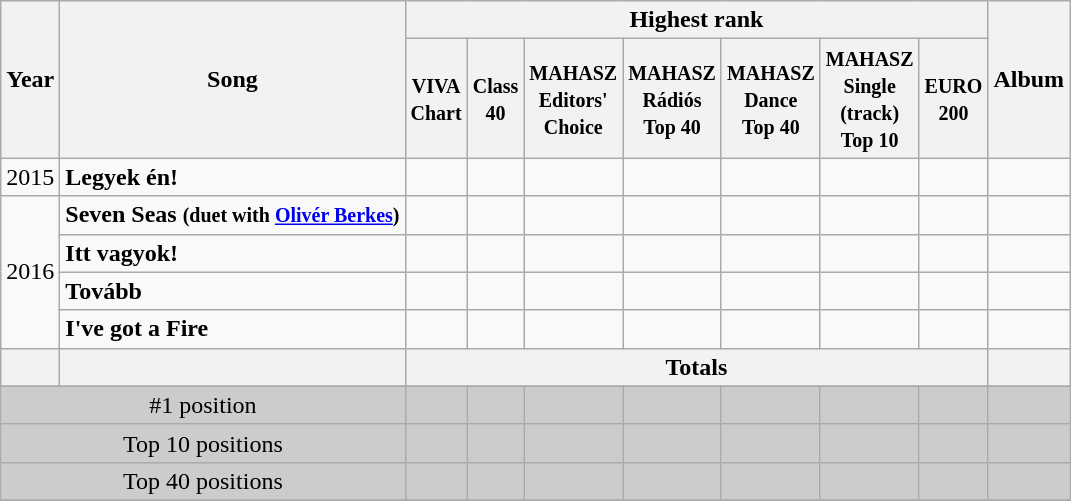<table class="wikitable">
<tr>
<th rowspan="2">Year</th>
<th rowspan="2">Song</th>
<th colspan="7">Highest rank</th>
<th rowspan="2">Album</th>
</tr>
<tr>
<th width="30"><small> VIVA Chart </small></th>
<th width="30"><small> Class 40 </small></th>
<th width="30"><small> MAHASZ Editors' Choice </small></th>
<th width="30"><small> MAHASZ Rádiós Top 40 </small></th>
<th width="30"><small> MAHASZ Dance Top 40 </small></th>
<th width="30"><small> MAHASZ Single (track) Top 10 </small></th>
<th width="30"><small> EURO 200 </small></th>
</tr>
<tr>
<td rowspan="1">2015</td>
<td><strong>Legyek én!</strong></td>
<td align="center"></td>
<td align="center"></td>
<td align="center"></td>
<td align="center"></td>
<td align="center"></td>
<td align="center"></td>
<td align="center"></td>
<td></td>
</tr>
<tr>
<td rowspan="4">2016</td>
<td><strong>Seven Seas <small>(duet with <a href='#'>Olivér Berkes</a>)</small></strong></td>
<td align="center"></td>
<td align="center"></td>
<td align="center"></td>
<td align="center"></td>
<td align="center"></td>
<td align="center"></td>
<td align="center"></td>
<td></td>
</tr>
<tr>
<td><strong>Itt vagyok!</strong></td>
<td align="center"></td>
<td align="center"></td>
<td align="center"></td>
<td align="center"></td>
<td align="center"></td>
<td align="center"></td>
<td align="center"></td>
<td></td>
</tr>
<tr>
<td><strong>Tovább</strong></td>
<td align="center"></td>
<td align="center"></td>
<td align="center"></td>
<td align="center"></td>
<td align="center"></td>
<td align="center"></td>
<td align="center"></td>
<td></td>
</tr>
<tr>
<td><strong>I've got a Fire</strong></td>
<td align="center"></td>
<td align="center"></td>
<td align="center"></td>
<td align="center"></td>
<td align="center"></td>
<td align="center"></td>
<td align="center"></td>
<td></td>
</tr>
<tr>
<th rowspan="1"></th>
<th rowspan="1"></th>
<th colspan="7">Totals</th>
<th rowspan="1"></th>
</tr>
<tr>
</tr>
<tr bgcolor="#CCCCCC">
<td align="center" colspan="2">#1 position</td>
<td align="center"></td>
<td align="center"></td>
<td align="center"></td>
<td align="center"></td>
<td align="center"></td>
<td align="center"></td>
<td align="center"></td>
<td align="center"></td>
</tr>
<tr bgcolor="#CCCCCC">
<td align="center" colspan="2">Top 10 positions</td>
<td align="center"></td>
<td align="center"></td>
<td align="center"></td>
<td align="center"></td>
<td align="center"></td>
<td align="center"></td>
<td align="center"></td>
<td align="center"></td>
</tr>
<tr bgcolor="#CCCCCC">
<td align="center" colspan="2">Top 40 positions</td>
<td align="center"></td>
<td align="center"></td>
<td align="center"></td>
<td align="center"></td>
<td align="center"></td>
<td align="center"></td>
<td align="center"></td>
<td align="center"></td>
</tr>
<tr>
</tr>
</table>
